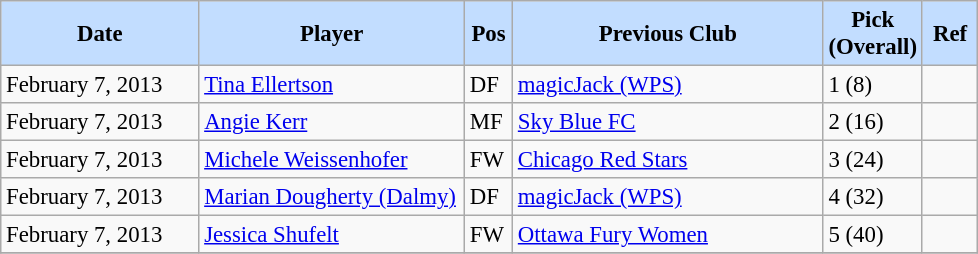<table class="wikitable" style="text-align:left; font-size:95%">
<tr>
<th style="background:#c2ddff; width:125px;">Date</th>
<th style="background:#c2ddff; width:170px;">Player</th>
<th style="background:#c2ddff; width:25px;">Pos</th>
<th style="background:#c2ddff; width:200px;">Previous Club</th>
<th style="background:#c2ddff; width:50px;">Pick (Overall)</th>
<th style="background:#c2ddff; width:30px;">Ref</th>
</tr>
<tr>
<td>February 7, 2013</td>
<td> <a href='#'>Tina Ellertson</a></td>
<td>DF</td>
<td><a href='#'>magicJack (WPS)</a></td>
<td>1 (8)</td>
<td></td>
</tr>
<tr>
<td>February 7, 2013</td>
<td> <a href='#'>Angie Kerr</a></td>
<td>MF</td>
<td><a href='#'>Sky Blue FC</a></td>
<td>2 (16)</td>
<td></td>
</tr>
<tr>
<td>February 7, 2013</td>
<td> <a href='#'>Michele Weissenhofer</a></td>
<td>FW</td>
<td><a href='#'>Chicago Red Stars</a></td>
<td>3 (24)</td>
<td></td>
</tr>
<tr>
<td>February 7, 2013</td>
<td> <a href='#'>Marian Dougherty (Dalmy)</a></td>
<td>DF</td>
<td><a href='#'>magicJack (WPS)</a></td>
<td>4 (32)</td>
<td></td>
</tr>
<tr>
<td>February 7, 2013</td>
<td> <a href='#'>Jessica Shufelt</a></td>
<td>FW</td>
<td><a href='#'>Ottawa Fury Women</a></td>
<td>5 (40)</td>
<td></td>
</tr>
<tr>
</tr>
</table>
